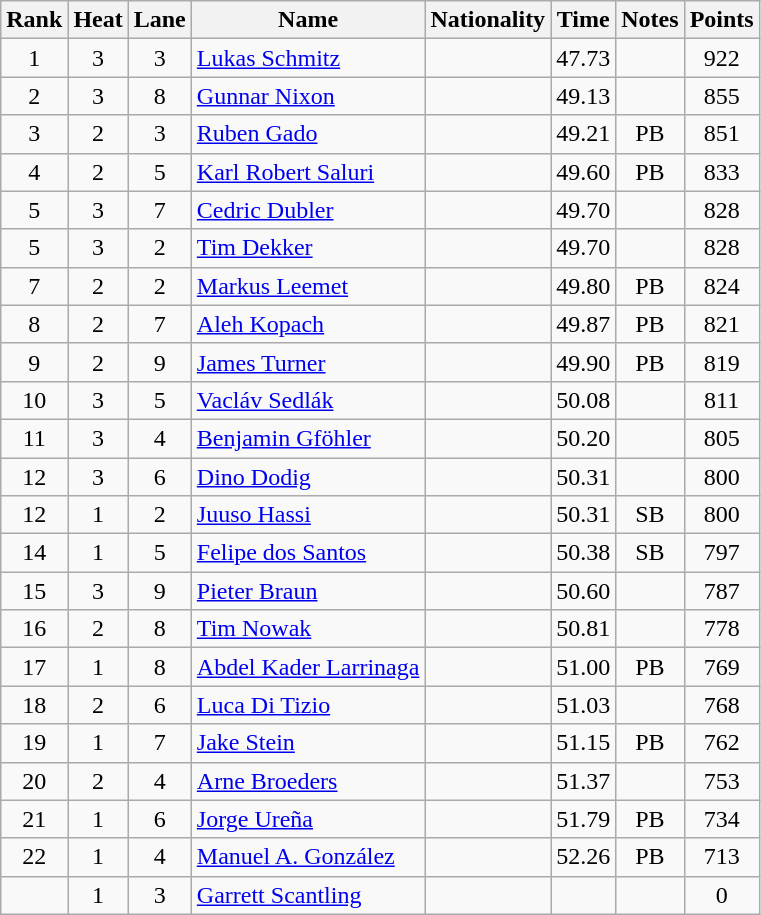<table class="wikitable sortable" style="text-align:center">
<tr>
<th>Rank</th>
<th>Heat</th>
<th>Lane</th>
<th>Name</th>
<th>Nationality</th>
<th>Time</th>
<th>Notes</th>
<th>Points</th>
</tr>
<tr>
<td>1</td>
<td>3</td>
<td>3</td>
<td align="left"><a href='#'>Lukas Schmitz</a></td>
<td align=left></td>
<td>47.73</td>
<td></td>
<td>922</td>
</tr>
<tr>
<td>2</td>
<td>3</td>
<td>8</td>
<td align="left"><a href='#'>Gunnar Nixon</a></td>
<td align=left></td>
<td>49.13</td>
<td></td>
<td>855</td>
</tr>
<tr>
<td>3</td>
<td>2</td>
<td>3</td>
<td align="left"><a href='#'>Ruben Gado</a></td>
<td align=left></td>
<td>49.21</td>
<td>PB</td>
<td>851</td>
</tr>
<tr>
<td>4</td>
<td>2</td>
<td>5</td>
<td align="left"><a href='#'>Karl Robert Saluri</a></td>
<td align=left></td>
<td>49.60</td>
<td>PB</td>
<td>833</td>
</tr>
<tr>
<td>5</td>
<td>3</td>
<td>7</td>
<td align="left"><a href='#'>Cedric Dubler</a></td>
<td align=left></td>
<td>49.70</td>
<td></td>
<td>828</td>
</tr>
<tr>
<td>5</td>
<td>3</td>
<td>2</td>
<td align="left"><a href='#'>Tim Dekker</a></td>
<td align=left></td>
<td>49.70</td>
<td></td>
<td>828</td>
</tr>
<tr>
<td>7</td>
<td>2</td>
<td>2</td>
<td align="left"><a href='#'>Markus Leemet</a></td>
<td align=left></td>
<td>49.80</td>
<td>PB</td>
<td>824</td>
</tr>
<tr>
<td>8</td>
<td>2</td>
<td>7</td>
<td align="left"><a href='#'>Aleh Kopach</a></td>
<td align=left></td>
<td>49.87</td>
<td>PB</td>
<td>821</td>
</tr>
<tr>
<td>9</td>
<td>2</td>
<td>9</td>
<td align="left"><a href='#'>James Turner</a></td>
<td align=left></td>
<td>49.90</td>
<td>PB</td>
<td>819</td>
</tr>
<tr>
<td>10</td>
<td>3</td>
<td>5</td>
<td align="left"><a href='#'>Vacláv Sedlák</a></td>
<td align=left></td>
<td>50.08</td>
<td></td>
<td>811</td>
</tr>
<tr>
<td>11</td>
<td>3</td>
<td>4</td>
<td align="left"><a href='#'>Benjamin Gföhler</a></td>
<td align=left></td>
<td>50.20</td>
<td></td>
<td>805</td>
</tr>
<tr>
<td>12</td>
<td>3</td>
<td>6</td>
<td align="left"><a href='#'>Dino Dodig</a></td>
<td align=left></td>
<td>50.31</td>
<td></td>
<td>800</td>
</tr>
<tr>
<td>12</td>
<td>1</td>
<td>2</td>
<td align="left"><a href='#'>Juuso Hassi</a></td>
<td align=left></td>
<td>50.31</td>
<td>SB</td>
<td>800</td>
</tr>
<tr>
<td>14</td>
<td>1</td>
<td>5</td>
<td align="left"><a href='#'>Felipe dos Santos</a></td>
<td align=left></td>
<td>50.38</td>
<td>SB</td>
<td>797</td>
</tr>
<tr>
<td>15</td>
<td>3</td>
<td>9</td>
<td align="left"><a href='#'>Pieter Braun</a></td>
<td align=left></td>
<td>50.60</td>
<td></td>
<td>787</td>
</tr>
<tr>
<td>16</td>
<td>2</td>
<td>8</td>
<td align="left"><a href='#'>Tim Nowak</a></td>
<td align=left></td>
<td>50.81</td>
<td></td>
<td>778</td>
</tr>
<tr>
<td>17</td>
<td>1</td>
<td>8</td>
<td align="left"><a href='#'>Abdel Kader Larrinaga</a></td>
<td align=left></td>
<td>51.00</td>
<td>PB</td>
<td>769</td>
</tr>
<tr>
<td>18</td>
<td>2</td>
<td>6</td>
<td align="left"><a href='#'>Luca Di Tizio</a></td>
<td align=left></td>
<td>51.03</td>
<td></td>
<td>768</td>
</tr>
<tr>
<td>19</td>
<td>1</td>
<td>7</td>
<td align="left"><a href='#'>Jake Stein</a></td>
<td align=left></td>
<td>51.15</td>
<td>PB</td>
<td>762</td>
</tr>
<tr>
<td>20</td>
<td>2</td>
<td>4</td>
<td align="left"><a href='#'>Arne Broeders</a></td>
<td align=left></td>
<td>51.37</td>
<td></td>
<td>753</td>
</tr>
<tr>
<td>21</td>
<td>1</td>
<td>6</td>
<td align="left"><a href='#'>Jorge Ureña</a></td>
<td align=left></td>
<td>51.79</td>
<td>PB</td>
<td>734</td>
</tr>
<tr>
<td>22</td>
<td>1</td>
<td>4</td>
<td align="left"><a href='#'>Manuel A. González</a></td>
<td align=left></td>
<td>52.26</td>
<td>PB</td>
<td>713</td>
</tr>
<tr>
<td></td>
<td>1</td>
<td>3</td>
<td align="left"><a href='#'>Garrett Scantling</a></td>
<td align=left></td>
<td></td>
<td></td>
<td>0</td>
</tr>
</table>
